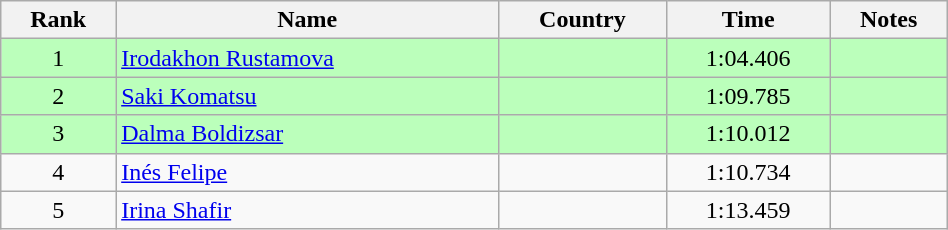<table class="wikitable" style="text-align:center;width: 50%">
<tr>
<th>Rank</th>
<th>Name</th>
<th>Country</th>
<th>Time</th>
<th>Notes</th>
</tr>
<tr bgcolor=bbffbb>
<td>1</td>
<td align="left"><a href='#'>Irodakhon Rustamova</a></td>
<td align="left"></td>
<td>1:04.406</td>
<td></td>
</tr>
<tr bgcolor=bbffbb>
<td>2</td>
<td align="left"><a href='#'>Saki Komatsu</a></td>
<td align="left"></td>
<td>1:09.785</td>
<td></td>
</tr>
<tr bgcolor=bbffbb>
<td>3</td>
<td align="left"><a href='#'>Dalma Boldizsar</a></td>
<td align="left"></td>
<td>1:10.012</td>
<td></td>
</tr>
<tr>
<td>4</td>
<td align="left"><a href='#'>Inés Felipe</a></td>
<td align="left"></td>
<td>1:10.734</td>
<td></td>
</tr>
<tr>
<td>5</td>
<td align="left"><a href='#'>Irina Shafir</a></td>
<td align="left"></td>
<td>1:13.459</td>
<td></td>
</tr>
</table>
